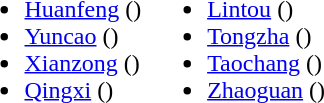<table>
<tr>
<td valign="top"><br><ul><li><a href='#'>Huanfeng</a> ()</li><li><a href='#'>Yuncao</a> ()</li><li><a href='#'>Xianzong</a> ()</li><li><a href='#'>Qingxi</a> ()</li></ul></td>
<td valign="top"><br><ul><li><a href='#'>Lintou</a> ()</li><li><a href='#'>Tongzha</a> ()</li><li><a href='#'>Taochang</a> ()</li><li><a href='#'>Zhaoguan</a> ()</li></ul></td>
</tr>
</table>
